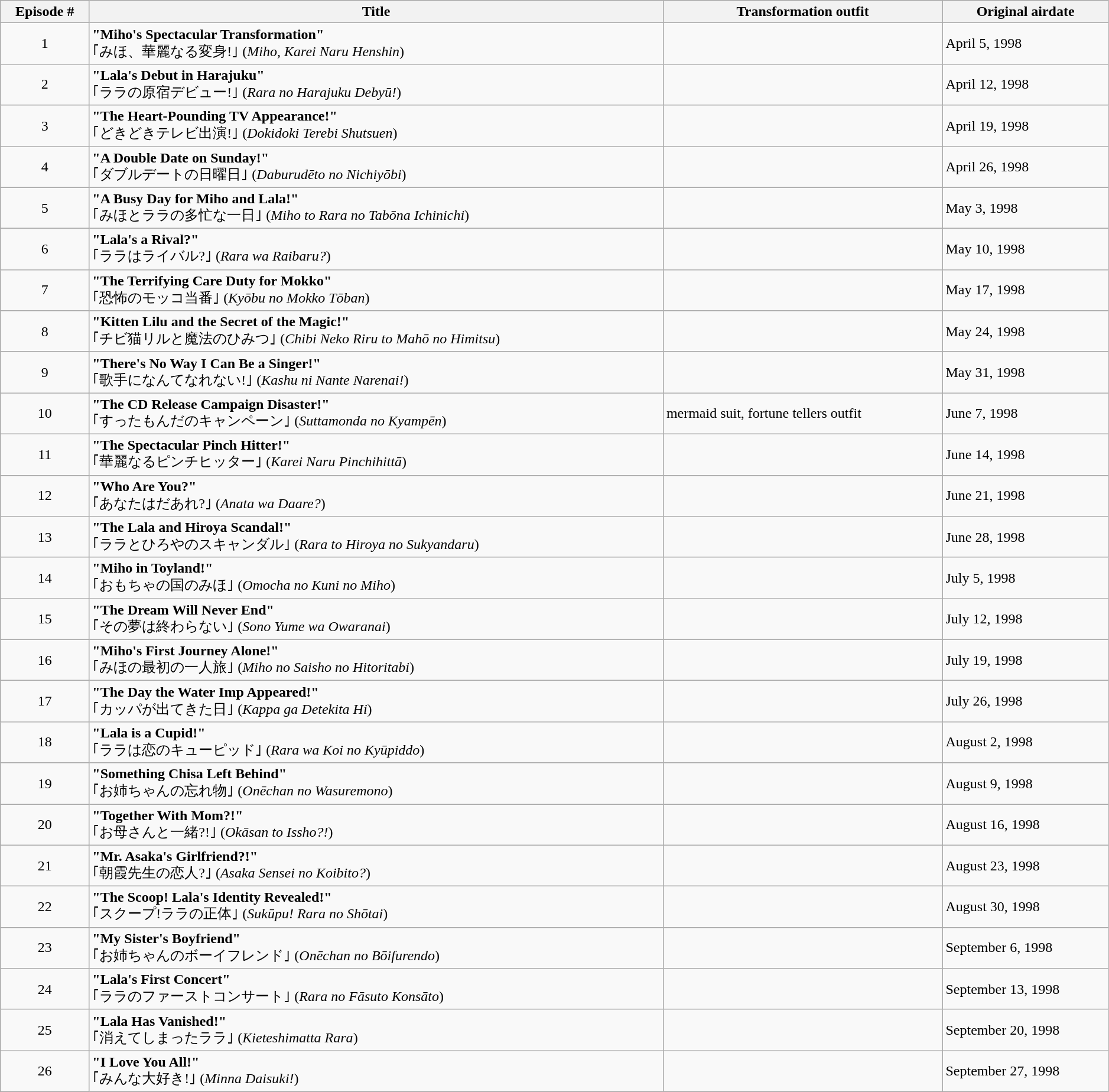<table class="wikitable" width="99%">
<tr>
<th width="8%">Episode #</th>
<th>Title</th>
<th>Transformation outfit</th>
<th width="15%">Original airdate</th>
</tr>
<tr>
<td align="center">1</td>
<td><strong>"Miho's Spectacular Transformation"</strong><br>｢みほ、華麗なる変身!｣ (<em>Miho, Karei Naru Henshin</em>)</td>
<td></td>
<td>April 5, 1998</td>
</tr>
<tr>
<td align="center">2</td>
<td><strong>"Lala's Debut in Harajuku"</strong><br>｢ララの原宿デビュー!｣ (<em>Rara no Harajuku Debyū!</em>)</td>
<td></td>
<td>April 12, 1998</td>
</tr>
<tr>
<td align="center">3</td>
<td><strong>"The Heart-Pounding TV Appearance!"</strong><br>｢どきどきテレビ出演!｣ (<em>Dokidoki Terebi Shutsuen</em>)</td>
<td></td>
<td>April 19, 1998</td>
</tr>
<tr>
<td align="center">4</td>
<td><strong>"A Double Date on Sunday!"</strong><br>｢ダブルデートの日曜日｣ (<em>Daburudēto no Nichiyōbi</em>)</td>
<td></td>
<td>April 26, 1998</td>
</tr>
<tr Dinosaur Exhibit Outfit>
<td align="center">5</td>
<td><strong>"A Busy Day for Miho and Lala!"</strong><br>｢みほとララの多忙な一日｣ (<em>Miho to Rara no Tabōna Ichinichi</em>)</td>
<td></td>
<td>May 3, 1998</td>
</tr>
<tr>
<td align="center">6</td>
<td><strong>"Lala's a Rival?"</strong><br>｢ララはライバル?｣ (<em>Rara wa Raibaru?</em>)</td>
<td></td>
<td>May 10, 1998</td>
</tr>
<tr>
<td align="center">7</td>
<td><strong>"The Terrifying Care Duty for Mokko"</strong><br>｢恐怖のモッコ当番｣ (<em>Kyōbu no Mokko Tōban</em>)</td>
<td></td>
<td>May 17, 1998</td>
</tr>
<tr>
<td align="center">8</td>
<td><strong>"Kitten Lilu and the Secret of the Magic!"</strong><br>｢チビ猫リルと魔法のひみつ｣ (<em>Chibi Neko Riru to Mahō no Himitsu</em>)</td>
<td></td>
<td>May 24, 1998</td>
</tr>
<tr>
<td align="center">9</td>
<td><strong>"There's No Way I Can Be a Singer!"</strong><br>｢歌手になんてなれない!｣ (<em>Kashu ni Nante Narenai!</em>)</td>
<td></td>
<td>May 31, 1998</td>
</tr>
<tr>
<td align="center">10</td>
<td><strong>"The CD Release Campaign Disaster!"</strong><br>｢すったもんだのキャンペーン｣ (<em>Suttamonda no Kyampēn</em>)</td>
<td>mermaid suit, fortune tellers outfit</td>
<td>June 7, 1998</td>
</tr>
<tr>
<td align="center">11</td>
<td><strong>"The Spectacular Pinch Hitter!"</strong><br>｢華麗なるピンチヒッター｣ (<em>Karei Naru Pinchihittā</em>)</td>
<td></td>
<td>June 14, 1998</td>
</tr>
<tr>
<td align="center">12</td>
<td><strong>"Who Are You?"</strong><br>｢あなたはだあれ?｣ (<em>Anata wa Daare?</em>)</td>
<td></td>
<td>June 21, 1998</td>
</tr>
<tr>
<td align="center">13</td>
<td><strong>"The Lala and Hiroya Scandal!"</strong><br>｢ララとひろやのスキャンダル｣ (<em>Rara to Hiroya no Sukyandaru</em>)</td>
<td></td>
<td>June 28, 1998</td>
</tr>
<tr>
<td align="center">14</td>
<td><strong>"Miho in Toyland!"</strong><br>｢おもちゃの国のみほ｣ (<em>Omocha no Kuni no Miho</em>)</td>
<td></td>
<td>July 5, 1998</td>
</tr>
<tr>
<td align="center">15</td>
<td><strong>"The Dream Will Never End"</strong><br>｢その夢は終わらない｣ (<em>Sono Yume wa Owaranai</em>)</td>
<td></td>
<td>July 12, 1998</td>
</tr>
<tr>
<td align="center">16</td>
<td><strong>"Miho's First Journey Alone!"</strong><br>｢みほの最初の一人旅｣ (<em>Miho no Saisho no Hitoritabi</em>)</td>
<td></td>
<td>July 19, 1998</td>
</tr>
<tr>
<td align="center">17</td>
<td><strong>"The Day the Water Imp Appeared!"</strong><br>｢カッパが出てきた日｣ (<em>Kappa ga Detekita Hi</em>)</td>
<td></td>
<td>July 26, 1998</td>
</tr>
<tr>
<td align="center">18</td>
<td><strong>"Lala is a Cupid!"</strong><br>｢ララは恋のキューピッド｣ (<em>Rara wa Koi no Kyūpiddo</em>)</td>
<td></td>
<td>August 2, 1998</td>
</tr>
<tr>
<td align="center">19</td>
<td><strong>"Something Chisa Left Behind"</strong><br>｢お姉ちゃんの忘れ物｣ (<em>Onēchan no Wasuremono</em>)</td>
<td></td>
<td>August 9, 1998</td>
</tr>
<tr>
<td align="center">20</td>
<td><strong>"Together With Mom?!"</strong><br>｢お母さんと一緒?!｣ (<em>Okāsan to Issho?!</em>)</td>
<td></td>
<td>August 16, 1998</td>
</tr>
<tr>
<td align="center">21</td>
<td><strong>"Mr. Asaka's Girlfriend?!"</strong><br>｢朝霞先生の恋人?｣ (<em>Asaka Sensei no Koibito?</em>)</td>
<td></td>
<td>August 23, 1998</td>
</tr>
<tr>
<td align="center">22</td>
<td><strong>"The Scoop! Lala's Identity Revealed!"</strong><br>｢スクープ!ララの正体｣ (<em>Sukūpu! Rara no Shōtai</em>)</td>
<td></td>
<td>August 30, 1998</td>
</tr>
<tr>
<td align="center">23</td>
<td><strong>"My Sister's Boyfriend"</strong><br>｢お姉ちゃんのボーイフレンド｣ (<em>Onēchan no Bōifurendo</em>)</td>
<td></td>
<td>September 6, 1998</td>
</tr>
<tr>
<td align="center">24</td>
<td><strong>"Lala's First Concert"</strong><br>｢ララのファーストコンサート｣ (<em>Rara no Fāsuto Konsāto</em>)</td>
<td></td>
<td>September 13, 1998</td>
</tr>
<tr>
<td align="center">25</td>
<td><strong>"Lala Has Vanished!"</strong><br>｢消えてしまったララ｣ (<em>Kieteshimatta Rara</em>)</td>
<td></td>
<td>September 20, 1998</td>
</tr>
<tr>
<td align="center">26</td>
<td><strong>"I Love You All!"</strong><br>｢みんな大好き!｣ (<em>Minna Daisuki!</em>)</td>
<td></td>
<td>September 27, 1998</td>
</tr>
</table>
